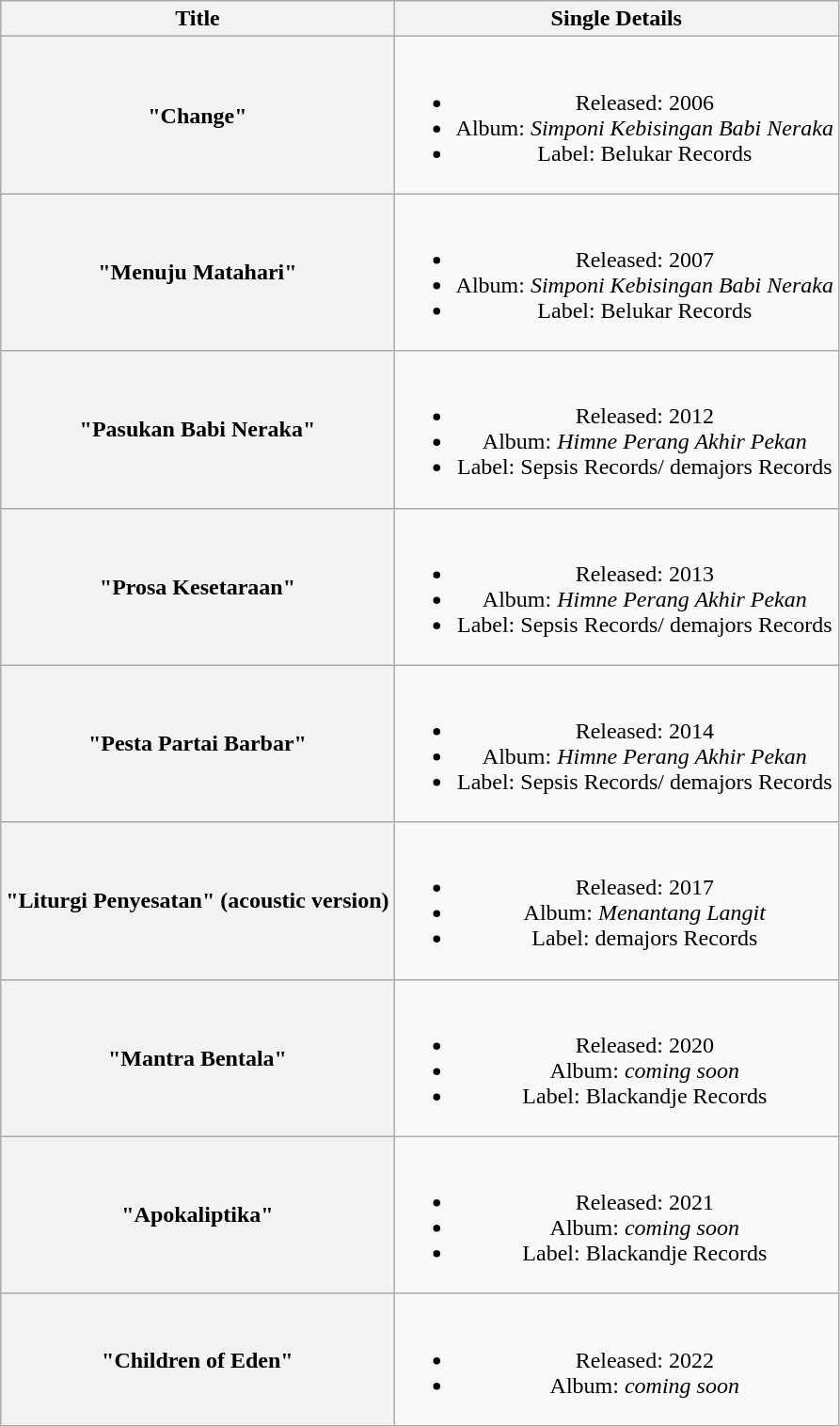<table class="wikitable plainrowheaders" style="text-align:center;">
<tr>
<th scope="col">Title</th>
<th scope="col">Single Details</th>
</tr>
<tr>
<th scope="row">"Change"</th>
<td><br><ul><li>Released: 2006</li><li>Album: <em> Simponi Kebisingan Babi Neraka </em></li><li>Label: Belukar Records</li></ul></td>
</tr>
<tr>
<th scope="row">"Menuju Matahari"</th>
<td><br><ul><li>Released: 2007</li><li>Album: <em> Simponi Kebisingan Babi Neraka </em></li><li>Label: Belukar Records</li></ul></td>
</tr>
<tr>
<th scope="row">"Pasukan Babi Neraka"</th>
<td><br><ul><li>Released: 2012</li><li>Album: <em> Himne Perang Akhir Pekan</em></li><li>Label: Sepsis Records/ demajors Records</li></ul></td>
</tr>
<tr>
<th scope="row">"Prosa Kesetaraan"</th>
<td><br><ul><li>Released: 2013</li><li>Album: <em> Himne Perang Akhir Pekan </em></li><li>Label: Sepsis Records/ demajors Records</li></ul></td>
</tr>
<tr>
<th scope="row">"Pesta Partai Barbar"</th>
<td><br><ul><li>Released: 2014</li><li>Album: <em> Himne Perang Akhir Pekan </em></li><li>Label: Sepsis Records/ demajors Records</li></ul></td>
</tr>
<tr>
<th scope="row">"Liturgi Penyesatan" (acoustic version)</th>
<td><br><ul><li>Released: 2017</li><li>Album: <em> Menantang Langit </em></li><li>Label: demajors Records</li></ul></td>
</tr>
<tr>
<th scope="row">"Mantra Bentala"</th>
<td><br><ul><li>Released: 2020</li><li>Album: <em> coming soon </em></li><li>Label: Blackandje Records</li></ul></td>
</tr>
<tr>
<th scope="row">"Apokaliptika"</th>
<td><br><ul><li>Released: 2021</li><li>Album: <em> coming soon </em></li><li>Label: Blackandje Records</li></ul></td>
</tr>
<tr>
<th scope="row">"Children of Eden"</th>
<td><br><ul><li>Released: 2022</li><li>Album: <em> coming soon </em></li></ul></td>
</tr>
</table>
